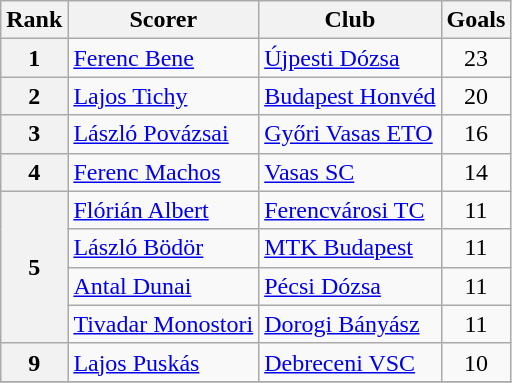<table class="wikitable" style="text-align:center">
<tr>
<th>Rank</th>
<th>Scorer</th>
<th>Club</th>
<th>Goals</th>
</tr>
<tr>
<th rowspan="1">1</th>
<td align=left> <a href='#'>Ferenc Bene</a></td>
<td align=left><a href='#'>Újpesti Dózsa</a></td>
<td>23</td>
</tr>
<tr>
<th rowspan="1">2</th>
<td align=left> <a href='#'>Lajos Tichy</a></td>
<td align=left><a href='#'>Budapest Honvéd</a></td>
<td>20</td>
</tr>
<tr>
<th rowspan="1">3</th>
<td align=left> <a href='#'>László Povázsai</a></td>
<td align=left><a href='#'>Győri Vasas ETO</a></td>
<td>16</td>
</tr>
<tr>
<th rowspan="1">4</th>
<td align=left> <a href='#'>Ferenc Machos</a></td>
<td align=left><a href='#'>Vasas SC</a></td>
<td>14</td>
</tr>
<tr>
<th rowspan="4">5</th>
<td align=left> <a href='#'>Flórián Albert</a></td>
<td align=left><a href='#'>Ferencvárosi TC</a></td>
<td>11</td>
</tr>
<tr>
<td align=left> <a href='#'>László Bödör</a></td>
<td align=left><a href='#'>MTK Budapest</a></td>
<td>11</td>
</tr>
<tr>
<td align=left> <a href='#'>Antal Dunai</a></td>
<td align=left><a href='#'>Pécsi Dózsa</a></td>
<td>11</td>
</tr>
<tr>
<td align=left> <a href='#'>Tivadar Monostori</a></td>
<td align=left><a href='#'>Dorogi Bányász</a></td>
<td>11</td>
</tr>
<tr>
<th rowspan="1">9</th>
<td align=left> <a href='#'>Lajos Puskás</a></td>
<td align=left><a href='#'>Debreceni VSC</a></td>
<td>10</td>
</tr>
<tr>
</tr>
</table>
